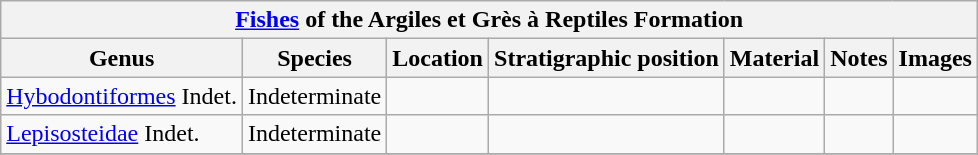<table class="wikitable" align="center">
<tr>
<th colspan="7" align="center"><a href='#'>Fishes</a> of the Argiles et Grès à Reptiles Formation</th>
</tr>
<tr>
<th>Genus</th>
<th>Species</th>
<th>Location</th>
<th>Stratigraphic position</th>
<th>Material</th>
<th>Notes</th>
<th>Images</th>
</tr>
<tr>
<td><a href='#'>Hybodontiformes</a> Indet.</td>
<td>Indeterminate</td>
<td></td>
<td></td>
<td></td>
<td></td>
<td></td>
</tr>
<tr>
<td><a href='#'>Lepisosteidae</a> Indet.</td>
<td>Indeterminate</td>
<td></td>
<td></td>
<td></td>
<td></td>
<td></td>
</tr>
<tr>
</tr>
</table>
